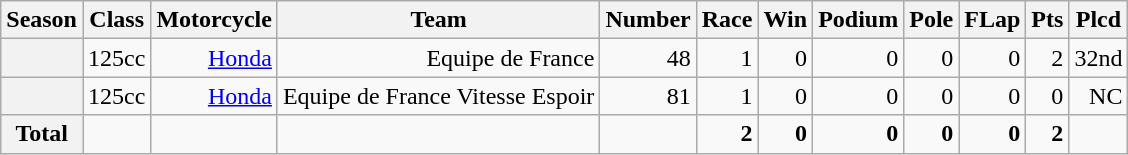<table class="wikitable">
<tr>
<th>Season</th>
<th>Class</th>
<th>Motorcycle</th>
<th>Team</th>
<th>Number</th>
<th>Race</th>
<th>Win</th>
<th>Podium</th>
<th>Pole</th>
<th>FLap</th>
<th>Pts</th>
<th>Plcd</th>
</tr>
<tr align="right">
<th></th>
<td>125cc</td>
<td><a href='#'>Honda</a></td>
<td>Equipe de France</td>
<td>48</td>
<td>1</td>
<td>0</td>
<td>0</td>
<td>0</td>
<td>0</td>
<td>2</td>
<td>32nd</td>
</tr>
<tr align="right">
<th></th>
<td>125cc</td>
<td><a href='#'>Honda</a></td>
<td>Equipe de France Vitesse Espoir</td>
<td>81</td>
<td>1</td>
<td>0</td>
<td>0</td>
<td>0</td>
<td>0</td>
<td>0</td>
<td>NC</td>
</tr>
<tr align="right">
<th>Total</th>
<td></td>
<td></td>
<td></td>
<td></td>
<td><strong>2</strong></td>
<td><strong>0</strong></td>
<td><strong>0</strong></td>
<td><strong>0</strong></td>
<td><strong>0</strong></td>
<td><strong>2</strong></td>
<td></td>
</tr>
</table>
